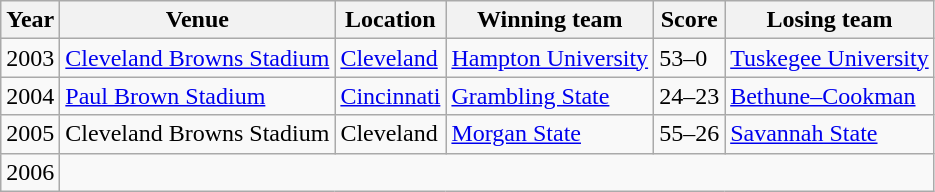<table class="wikitable">
<tr>
<th>Year</th>
<th>Venue</th>
<th>Location</th>
<th>Winning team</th>
<th>Score</th>
<th>Losing team</th>
</tr>
<tr>
<td>2003</td>
<td><a href='#'>Cleveland Browns Stadium</a></td>
<td><a href='#'>Cleveland</a></td>
<td><a href='#'>Hampton University</a></td>
<td>53–0</td>
<td><a href='#'>Tuskegee University</a></td>
</tr>
<tr>
<td>2004</td>
<td><a href='#'>Paul Brown Stadium</a></td>
<td><a href='#'>Cincinnati</a></td>
<td><a href='#'>Grambling State</a></td>
<td>24–23</td>
<td><a href='#'>Bethune–Cookman</a></td>
</tr>
<tr>
<td>2005</td>
<td>Cleveland Browns Stadium</td>
<td>Cleveland</td>
<td><a href='#'>Morgan State</a></td>
<td>55–26</td>
<td><a href='#'>Savannah State</a></td>
</tr>
<tr>
<td>2006</td>
<td colspan="5"></td>
</tr>
</table>
